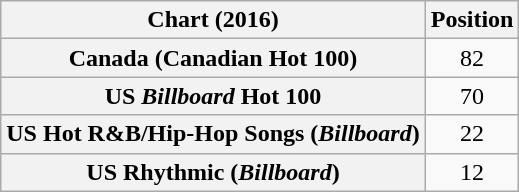<table class="wikitable plainrowheaders sortable" style="text-align:center;">
<tr>
<th>Chart (2016)</th>
<th>Position</th>
</tr>
<tr>
<th scope="row">Canada (Canadian Hot 100)</th>
<td>82</td>
</tr>
<tr>
<th scope="row">US <em>Billboard</em> Hot 100</th>
<td>70</td>
</tr>
<tr>
<th scope="row">US Hot R&B/Hip-Hop Songs (<em>Billboard</em>)</th>
<td>22</td>
</tr>
<tr>
<th scope="row">US Rhythmic (<em>Billboard</em>)</th>
<td>12</td>
</tr>
</table>
